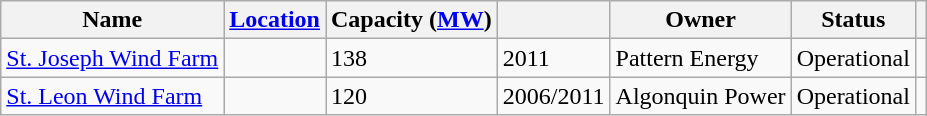<table class="wikitable sortable">
<tr>
<th>Name</th>
<th><a href='#'>Location</a></th>
<th>Capacity (<a href='#'>MW</a>)</th>
<th></th>
<th>Owner</th>
<th>Status</th>
<th class="unsortable"></th>
</tr>
<tr>
<td><a href='#'>St. Joseph Wind Farm</a></td>
<td></td>
<td>138</td>
<td>2011</td>
<td>Pattern Energy</td>
<td>Operational</td>
<td></td>
</tr>
<tr>
<td><a href='#'>St. Leon Wind Farm</a></td>
<td></td>
<td>120</td>
<td>2006/2011</td>
<td>Algonquin Power</td>
<td>Operational</td>
<td></td>
</tr>
</table>
